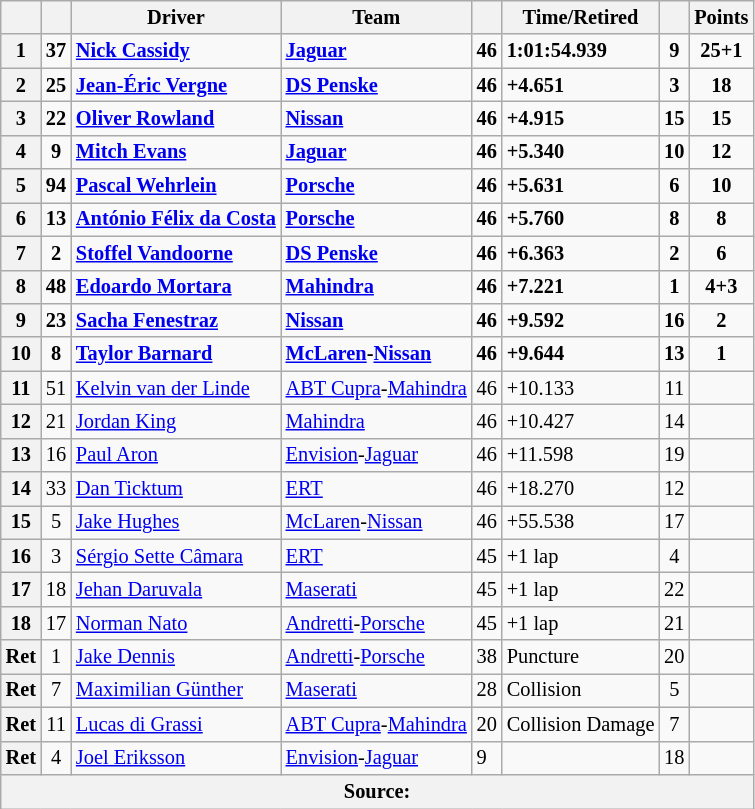<table class="wikitable sortable" style="font-size: 85%">
<tr>
<th scope="col"></th>
<th scope="col"></th>
<th scope="col">Driver</th>
<th scope="col">Team</th>
<th scope="col"></th>
<th scope="col" class="unsortable">Time/Retired</th>
<th scope="col"></th>
<th scope="col">Points</th>
</tr>
<tr>
<th scope="row">1</th>
<td align="center"><strong>37</strong></td>
<td data-sort-value=""><strong> <a href='#'>Nick Cassidy</a></strong></td>
<td><strong><a href='#'>Jaguar</a></strong></td>
<td><strong>46</strong></td>
<td><strong>1:01:54.939</strong></td>
<td align="center"><strong>9</strong></td>
<td align="center"><strong>25+1</strong></td>
</tr>
<tr>
<th scope="row">2</th>
<td align="center"><strong>25</strong></td>
<td data-sort-value=""><strong> <a href='#'>Jean-Éric Vergne</a></strong></td>
<td><strong><a href='#'>DS Penske</a></strong></td>
<td><strong>46</strong></td>
<td><strong>+4.651</strong></td>
<td align="center"><strong>3</strong></td>
<td align="center"><strong>18</strong></td>
</tr>
<tr>
<th scope="row">3</th>
<td align="center"><strong>22</strong></td>
<td data-sort-value=""><strong> <a href='#'>Oliver Rowland</a></strong></td>
<td><strong><a href='#'>Nissan</a></strong></td>
<td><strong>46</strong></td>
<td><strong>+4.915</strong></td>
<td align="center"><strong>15</strong></td>
<td align="center"><strong>15</strong></td>
</tr>
<tr>
<th scope="row">4</th>
<td align="center"><strong>9</strong></td>
<td data-sort-value=""><strong> <a href='#'>Mitch Evans</a></strong></td>
<td><strong><a href='#'>Jaguar</a></strong></td>
<td><strong>46</strong></td>
<td><strong>+5.340</strong></td>
<td align="center"><strong>10</strong></td>
<td align="center"><strong>12</strong></td>
</tr>
<tr>
<th scope="row">5</th>
<td align="center"><strong>94</strong></td>
<td data-sort-value=""><strong> <a href='#'>Pascal Wehrlein</a></strong></td>
<td><strong><a href='#'>Porsche</a></strong></td>
<td><strong>46</strong></td>
<td><strong>+5.631</strong></td>
<td align="center"><strong>6</strong></td>
<td align="center"><strong>10</strong></td>
</tr>
<tr>
<th scope="row">6</th>
<td align="center"><strong>13</strong></td>
<td data-sort-value=""><strong> <a href='#'>António Félix da Costa</a></strong></td>
<td><strong><a href='#'>Porsche</a></strong></td>
<td><strong>46</strong></td>
<td><strong>+5.760</strong></td>
<td align="center"><strong>8</strong></td>
<td align="center"><strong>8</strong></td>
</tr>
<tr>
<th scope="row">7</th>
<td align="center"><strong>2</strong></td>
<td data-sort-value=""><strong> <a href='#'>Stoffel Vandoorne</a></strong></td>
<td><strong><a href='#'>DS Penske</a></strong></td>
<td><strong>46</strong></td>
<td><strong>+6.363</strong></td>
<td align="center"><strong>2</strong></td>
<td align="center"><strong>6</strong></td>
</tr>
<tr>
<th scope="row">8</th>
<td align="center"><strong>48</strong></td>
<td data-sort-value=""><strong> <a href='#'>Edoardo Mortara</a></strong></td>
<td><strong><a href='#'>Mahindra</a></strong></td>
<td><strong>46</strong></td>
<td><strong>+7.221</strong></td>
<td align="center"><strong>1</strong></td>
<td align="center"><strong>4+3</strong></td>
</tr>
<tr>
<th scope="row">9</th>
<td align="center"><strong>23</strong></td>
<td data-sort-value=""><strong> <a href='#'>Sacha Fenestraz</a></strong></td>
<td><strong><a href='#'>Nissan</a></strong></td>
<td><strong>46</strong></td>
<td><strong>+9.592</strong></td>
<td align="center"><strong>16</strong></td>
<td align="center"><strong>2</strong></td>
</tr>
<tr>
<th scope="row">10</th>
<td align="center"><strong>8</strong></td>
<td data-sort-value=""><strong> <a href='#'>Taylor Barnard</a></strong></td>
<td><strong><a href='#'>McLaren</a>-<a href='#'>Nissan</a></strong></td>
<td><strong>46</strong></td>
<td><strong>+9.644</strong></td>
<td align="center"><strong>13</strong></td>
<td align="center"><strong>1</strong></td>
</tr>
<tr>
<th scope="row">11</th>
<td align="center">51</td>
<td data-sort-value=""> <a href='#'>Kelvin van der Linde</a></td>
<td><a href='#'>ABT Cupra</a>-<a href='#'>Mahindra</a></td>
<td>46</td>
<td>+10.133</td>
<td align="center">11</td>
<td align="center"></td>
</tr>
<tr>
<th scope="row">12</th>
<td align="center">21</td>
<td data-sort-value=""> <a href='#'>Jordan King</a></td>
<td><a href='#'>Mahindra</a></td>
<td>46</td>
<td>+10.427</td>
<td align="center">14</td>
<td align="center"></td>
</tr>
<tr>
<th scope="row">13</th>
<td align="center">16</td>
<td data-sort-value=""> <a href='#'>Paul Aron</a></td>
<td><a href='#'>Envision</a>-<a href='#'>Jaguar</a></td>
<td>46</td>
<td>+11.598</td>
<td align="center">19</td>
<td align="center"></td>
</tr>
<tr>
<th scope="row">14</th>
<td align="center">33</td>
<td data-sort-value=""> <a href='#'>Dan Ticktum</a></td>
<td><a href='#'>ERT</a></td>
<td>46</td>
<td>+18.270</td>
<td align="center">12</td>
<td align="center"></td>
</tr>
<tr>
<th scope="row">15</th>
<td align="center">5</td>
<td data-sort-value=""> <a href='#'>Jake Hughes</a></td>
<td><a href='#'>McLaren</a>-<a href='#'>Nissan</a></td>
<td>46</td>
<td>+55.538</td>
<td align="center">17</td>
<td align="center"></td>
</tr>
<tr>
<th scope="row">16</th>
<td align="center">3</td>
<td data-sort-value=""> <a href='#'>Sérgio Sette Câmara</a></td>
<td><a href='#'>ERT</a></td>
<td>45</td>
<td>+1 lap</td>
<td align="center">4</td>
<td align="center"></td>
</tr>
<tr>
<th scope="row">17</th>
<td align="center">18</td>
<td data-sort-value=""> <a href='#'>Jehan Daruvala</a></td>
<td><a href='#'>Maserati</a></td>
<td>45</td>
<td>+1 lap</td>
<td align="center">22</td>
<td align="center"></td>
</tr>
<tr>
<th scope="row">18</th>
<td align="center">17</td>
<td data-sort-value=""> <a href='#'>Norman Nato</a></td>
<td><a href='#'>Andretti</a>-<a href='#'>Porsche</a></td>
<td>45</td>
<td>+1 lap</td>
<td align="center">21</td>
<td></td>
</tr>
<tr>
<th scope="row">Ret</th>
<td align="center">1</td>
<td data-sort-value=""> <a href='#'>Jake Dennis</a></td>
<td><a href='#'>Andretti</a>-<a href='#'>Porsche</a></td>
<td>38</td>
<td>Puncture</td>
<td align="center">20</td>
<td align="center"></td>
</tr>
<tr>
<th scope="row">Ret</th>
<td align="center">7</td>
<td data-sort-value=""> <a href='#'>Maximilian Günther</a></td>
<td><a href='#'>Maserati</a></td>
<td>28</td>
<td>Collision</td>
<td align="center">5</td>
<td></td>
</tr>
<tr>
<th scope="row">Ret</th>
<td align="center">11</td>
<td data-sort-value=""> <a href='#'>Lucas di Grassi</a></td>
<td><a href='#'>ABT Cupra</a>-<a href='#'>Mahindra</a></td>
<td>20</td>
<td>Collision Damage</td>
<td align="center">7</td>
<td align="center"></td>
</tr>
<tr>
<th scope="row">Ret</th>
<td align="center">4</td>
<td data-sort-value=""> <a href='#'>Joel Eriksson</a></td>
<td><a href='#'>Envision</a>-<a href='#'>Jaguar</a></td>
<td>9</td>
<td></td>
<td align="center">18</td>
<td align="center"></td>
</tr>
<tr>
<th colspan="8">Source:</th>
</tr>
</table>
